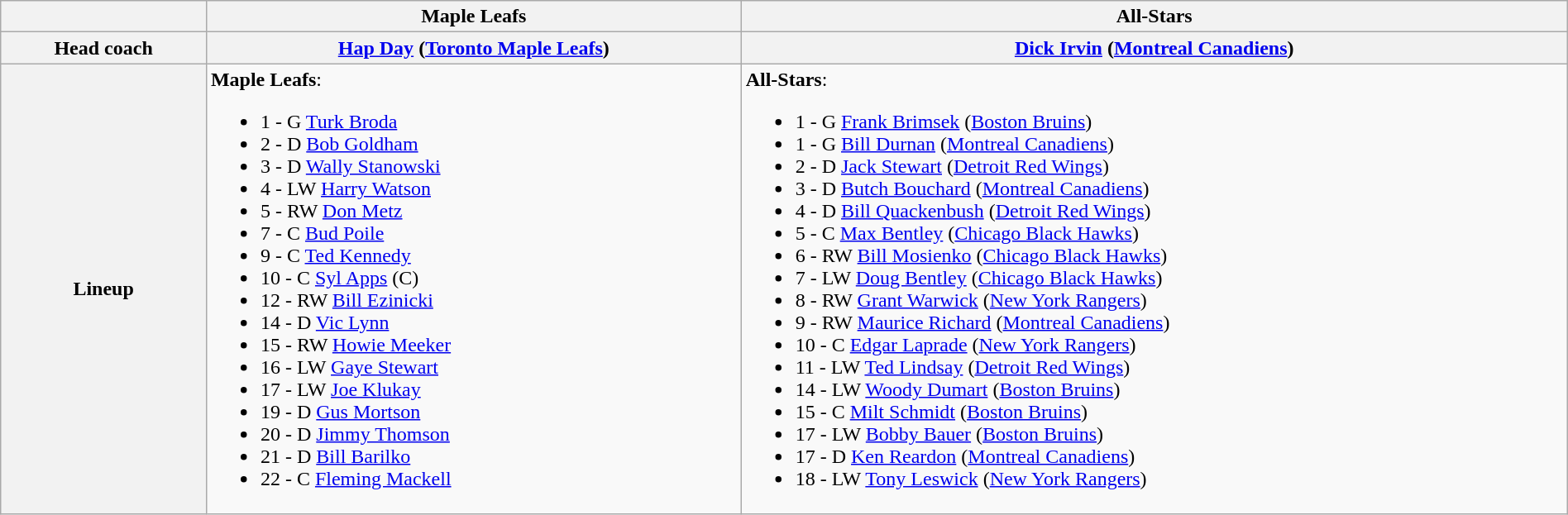<table class="wikitable" style="width:100%">
<tr>
<th></th>
<th>Maple Leafs</th>
<th>All-Stars</th>
</tr>
<tr>
<th>Head coach</th>
<th> <a href='#'>Hap Day</a> (<a href='#'>Toronto Maple Leafs</a>)</th>
<th> <a href='#'>Dick Irvin</a> (<a href='#'>Montreal Canadiens</a>)</th>
</tr>
<tr>
<th>Lineup</th>
<td><strong>Maple Leafs</strong>:<br><ul><li>  1 - G <a href='#'>Turk Broda</a></li><li>  2 - D <a href='#'>Bob Goldham</a></li><li>  3 - D <a href='#'>Wally Stanowski</a></li><li>  4 - LW <a href='#'>Harry Watson</a></li><li>  5 - RW <a href='#'>Don Metz</a></li><li>  7 - C <a href='#'>Bud Poile</a></li><li>  9 - C <a href='#'>Ted Kennedy</a></li><li>  10 - C <a href='#'>Syl Apps</a> (C)</li><li>  12 - RW <a href='#'>Bill Ezinicki</a></li><li>  14 - D <a href='#'>Vic Lynn</a></li><li>  15 - RW <a href='#'>Howie Meeker</a></li><li>  16 - LW <a href='#'>Gaye Stewart</a></li><li>  17 - LW <a href='#'>Joe Klukay</a></li><li>  19 - D <a href='#'>Gus Mortson</a></li><li>  20 - D <a href='#'>Jimmy Thomson</a></li><li>  21 - D <a href='#'>Bill Barilko</a></li><li>  22 - C <a href='#'>Fleming Mackell</a></li></ul></td>
<td><strong>All-Stars</strong>:<br><ul><li>  1 - G <a href='#'>Frank Brimsek</a> (<a href='#'>Boston Bruins</a>)</li><li>  1 - G <a href='#'>Bill Durnan</a> (<a href='#'>Montreal Canadiens</a>)</li><li>  2 - D <a href='#'>Jack Stewart</a> (<a href='#'>Detroit Red Wings</a>)</li><li>  3 - D <a href='#'>Butch Bouchard</a> (<a href='#'>Montreal Canadiens</a>)</li><li>  4 - D <a href='#'>Bill Quackenbush</a> (<a href='#'>Detroit Red Wings</a>)</li><li>  5 - C <a href='#'>Max Bentley</a> (<a href='#'>Chicago Black Hawks</a>)</li><li>  6 - RW <a href='#'>Bill Mosienko</a> (<a href='#'>Chicago Black Hawks</a>)</li><li>  7 - LW <a href='#'>Doug Bentley</a> (<a href='#'>Chicago Black Hawks</a>)</li><li>  8 - RW <a href='#'>Grant Warwick</a> (<a href='#'>New York Rangers</a>)</li><li>  9 - RW <a href='#'>Maurice Richard</a> (<a href='#'>Montreal Canadiens</a>)</li><li>  10 - C <a href='#'>Edgar Laprade</a> (<a href='#'>New York Rangers</a>)</li><li>  11 - LW <a href='#'>Ted Lindsay</a> (<a href='#'>Detroit Red Wings</a>)</li><li>  14 - LW <a href='#'>Woody Dumart</a> (<a href='#'>Boston Bruins</a>)</li><li>  15 - C <a href='#'>Milt Schmidt</a> (<a href='#'>Boston Bruins</a>)</li><li>  17 - LW <a href='#'>Bobby Bauer</a> (<a href='#'>Boston Bruins</a>)</li><li>  17 - D <a href='#'>Ken Reardon</a> (<a href='#'>Montreal Canadiens</a>)</li><li>  18 - LW <a href='#'>Tony Leswick</a> (<a href='#'>New York Rangers</a>)</li></ul></td>
</tr>
</table>
